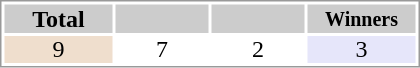<table style="border: 1px solid #999; background-color:#FFFFFF; line-height:16px; text-align:center">
<tr>
<th width="70" style="background-color: #ccc;">Total</th>
<th width="60" style="background-color: #ccc;"><small></small></th>
<th width="60" style="background-color: #ccc;"><small></small></th>
<th width="70" style="background-color: #ccc;"><small>Winners</small></th>
</tr>
<tr>
<td bgcolor="#EFDECD">9</td>
<td>7</td>
<td>2</td>
<td bgcolor="#E6E6FA">3</td>
</tr>
</table>
